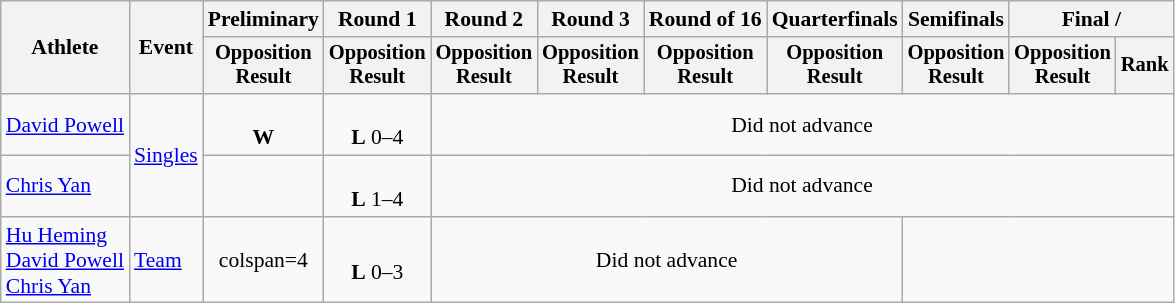<table class=wikitable style=font-size:90%;text-align:center>
<tr>
<th rowspan=2>Athlete</th>
<th rowspan=2>Event</th>
<th>Preliminary</th>
<th>Round 1</th>
<th>Round 2</th>
<th>Round 3</th>
<th>Round of 16</th>
<th>Quarterfinals</th>
<th>Semifinals</th>
<th colspan=2>Final / </th>
</tr>
<tr style=font-size:95%>
<th>Opposition<br>Result</th>
<th>Opposition<br>Result</th>
<th>Opposition<br>Result</th>
<th>Opposition<br>Result</th>
<th>Opposition<br>Result</th>
<th>Opposition<br>Result</th>
<th>Opposition<br>Result</th>
<th>Opposition<br>Result</th>
<th>Rank</th>
</tr>
<tr>
<td align=left><a href='#'>David Powell</a></td>
<td align=left rowspan=2><a href='#'>Singles</a></td>
<td><br><strong>W</strong> </td>
<td><br><strong>L</strong> 0–4</td>
<td colspan=7>Did not advance</td>
</tr>
<tr>
<td align=left><a href='#'>Chris Yan</a></td>
<td></td>
<td><br><strong>L</strong> 1–4</td>
<td colspan=7>Did not advance</td>
</tr>
<tr>
<td align=left><a href='#'>Hu Heming</a><br><a href='#'>David Powell</a><br><a href='#'>Chris Yan</a></td>
<td align=left><a href='#'>Team</a></td>
<td>colspan=4 </td>
<td><br><strong>L</strong> 0–3</td>
<td colspan="4">Did not advance</td>
</tr>
</table>
